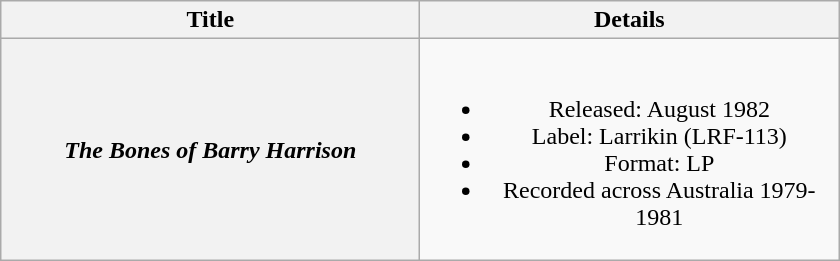<table class="wikitable plainrowheaders" style="text-align:center;" border="1">
<tr>
<th scope="col" style="width:17em;">Title</th>
<th scope="col" style="width:17em;">Details</th>
</tr>
<tr>
<th scope="row"><em>The Bones of Barry Harrison</em></th>
<td><br><ul><li>Released: August 1982</li><li>Label: Larrikin (LRF-113)</li><li>Format: LP</li><li>Recorded across Australia 1979-1981</li></ul></td>
</tr>
</table>
